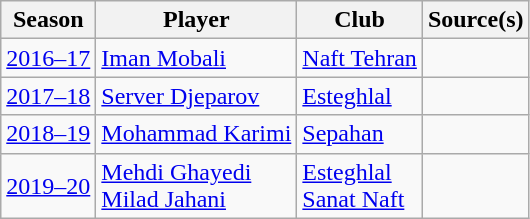<table class="wikitable">
<tr>
<th>Season</th>
<th>Player</th>
<th>Club</th>
<th>Source(s)</th>
</tr>
<tr>
<td><a href='#'>2016–17</a></td>
<td> <a href='#'>Iman Mobali</a></td>
<td><a href='#'>Naft Tehran</a></td>
<td></td>
</tr>
<tr>
<td><a href='#'>2017–18</a></td>
<td> <a href='#'>Server Djeparov</a></td>
<td><a href='#'>Esteghlal</a></td>
<td></td>
</tr>
<tr>
<td><a href='#'>2018–19</a></td>
<td>  <a href='#'>Mohammad Karimi</a></td>
<td><a href='#'>Sepahan</a></td>
<td></td>
</tr>
<tr>
<td><a href='#'>2019–20</a></td>
<td> <a href='#'>Mehdi Ghayedi</a><br> <a href='#'>Milad Jahani</a></td>
<td><a href='#'>Esteghlal</a><br><a href='#'>Sanat Naft</a></td>
<td></td>
</tr>
</table>
